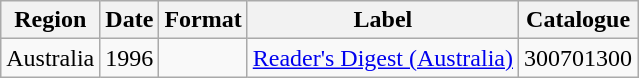<table class="wikitable plainrowheaders">
<tr>
<th scope="col">Region</th>
<th scope="col">Date</th>
<th scope="col">Format</th>
<th scope="col">Label</th>
<th scope="col">Catalogue</th>
</tr>
<tr>
<td>Australia</td>
<td>1996</td>
<td></td>
<td><a href='#'>Reader's Digest (Australia)</a></td>
<td>300701300</td>
</tr>
</table>
